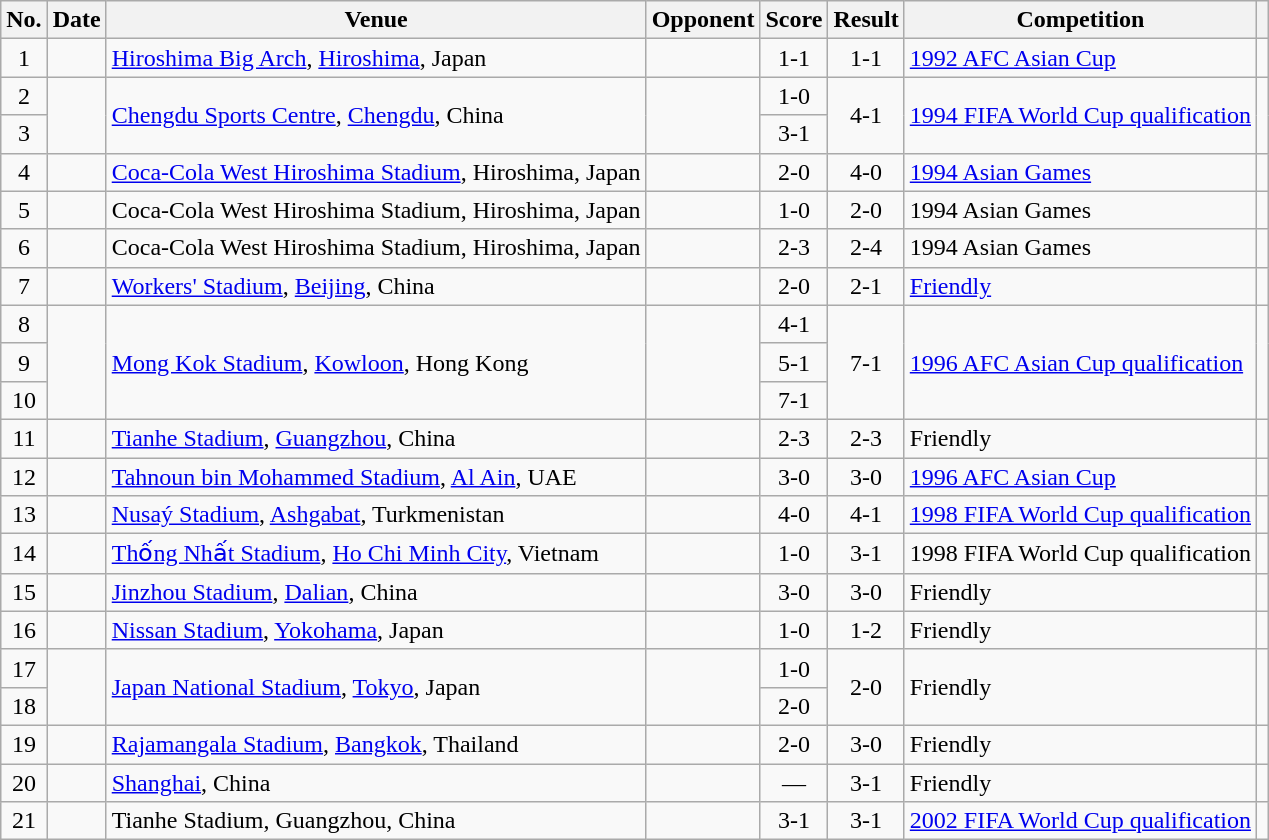<table class="wikitable sortable">
<tr>
<th scope="col">No.</th>
<th scope="col">Date</th>
<th scope="col">Venue</th>
<th scope="col">Opponent</th>
<th scope="col">Score</th>
<th scope="col">Result</th>
<th scope="col">Competition</th>
<th scope="col" class="unsortable"></th>
</tr>
<tr>
<td style="text-align:center">1</td>
<td></td>
<td><a href='#'>Hiroshima Big Arch</a>, <a href='#'>Hiroshima</a>, Japan</td>
<td></td>
<td style="text-align:center">1-1</td>
<td style="text-align:center">1-1</td>
<td><a href='#'>1992 AFC Asian Cup</a></td>
<td></td>
</tr>
<tr>
<td style="text-align:center">2</td>
<td rowspan="2"></td>
<td rowspan="2"><a href='#'>Chengdu Sports Centre</a>, <a href='#'>Chengdu</a>, China</td>
<td rowspan="2"></td>
<td style="text-align:center">1-0</td>
<td rowspan="2" style="text-align:center">4-1</td>
<td rowspan="2"><a href='#'>1994 FIFA World Cup qualification</a></td>
<td rowspan="2"></td>
</tr>
<tr>
<td style="text-align:center">3</td>
<td style="text-align:center">3-1</td>
</tr>
<tr>
<td style="text-align:center">4</td>
<td></td>
<td><a href='#'>Coca-Cola West Hiroshima Stadium</a>, Hiroshima, Japan</td>
<td></td>
<td style="text-align:center">2-0</td>
<td style="text-align:center">4-0</td>
<td><a href='#'>1994 Asian Games</a></td>
<td></td>
</tr>
<tr>
<td style="text-align:center">5</td>
<td></td>
<td>Coca-Cola West Hiroshima Stadium, Hiroshima, Japan</td>
<td></td>
<td style="text-align:center">1-0</td>
<td style="text-align:center">2-0</td>
<td>1994 Asian Games</td>
<td></td>
</tr>
<tr>
<td style="text-align:center">6</td>
<td></td>
<td>Coca-Cola West Hiroshima Stadium, Hiroshima, Japan</td>
<td></td>
<td style="text-align:center">2-3</td>
<td style="text-align:center">2-4</td>
<td>1994 Asian Games</td>
<td></td>
</tr>
<tr>
<td style="text-align:center">7</td>
<td></td>
<td><a href='#'>Workers' Stadium</a>, <a href='#'>Beijing</a>, China</td>
<td></td>
<td style="text-align:center">2-0</td>
<td style="text-align:center">2-1</td>
<td><a href='#'>Friendly</a></td>
<td></td>
</tr>
<tr>
<td style="text-align:center">8</td>
<td rowspan="3"></td>
<td rowspan="3"><a href='#'>Mong Kok Stadium</a>, <a href='#'>Kowloon</a>, Hong Kong</td>
<td rowspan="3"></td>
<td style="text-align:center">4-1</td>
<td rowspan="3" style="text-align:center">7-1</td>
<td rowspan="3"><a href='#'>1996 AFC Asian Cup qualification</a></td>
<td rowspan="3"></td>
</tr>
<tr>
<td style="text-align:center">9</td>
<td style="text-align:center">5-1</td>
</tr>
<tr>
<td style="text-align:center">10</td>
<td style="text-align:center">7-1</td>
</tr>
<tr>
<td style="text-align:center">11</td>
<td></td>
<td><a href='#'>Tianhe Stadium</a>, <a href='#'>Guangzhou</a>, China</td>
<td></td>
<td style="text-align:center">2-3</td>
<td style="text-align:center">2-3</td>
<td>Friendly</td>
<td></td>
</tr>
<tr>
<td style="text-align:center">12</td>
<td></td>
<td><a href='#'>Tahnoun bin Mohammed Stadium</a>, <a href='#'>Al Ain</a>, UAE</td>
<td></td>
<td style="text-align:center">3-0</td>
<td style="text-align:center">3-0</td>
<td><a href='#'>1996 AFC Asian Cup</a></td>
<td></td>
</tr>
<tr>
<td style="text-align:center">13</td>
<td></td>
<td><a href='#'>Nusaý Stadium</a>, <a href='#'>Ashgabat</a>, Turkmenistan</td>
<td></td>
<td style="text-align:center">4-0</td>
<td style="text-align:center">4-1</td>
<td><a href='#'>1998 FIFA World Cup qualification</a></td>
<td></td>
</tr>
<tr>
<td style="text-align:center">14</td>
<td></td>
<td><a href='#'>Thống Nhất Stadium</a>, <a href='#'>Ho Chi Minh City</a>, Vietnam</td>
<td></td>
<td style="text-align:center">1-0</td>
<td style="text-align:center">3-1</td>
<td>1998 FIFA World Cup qualification</td>
<td></td>
</tr>
<tr>
<td style="text-align:center">15</td>
<td></td>
<td><a href='#'>Jinzhou Stadium</a>, <a href='#'>Dalian</a>, China</td>
<td></td>
<td style="text-align:center">3-0</td>
<td style="text-align:center">3-0</td>
<td>Friendly</td>
<td></td>
</tr>
<tr>
<td style="text-align:center">16</td>
<td></td>
<td><a href='#'>Nissan Stadium</a>, <a href='#'>Yokohama</a>, Japan</td>
<td></td>
<td style="text-align:center">1-0</td>
<td style="text-align:center">1-2</td>
<td>Friendly</td>
<td></td>
</tr>
<tr>
<td style="text-align:center">17</td>
<td rowspan="2"></td>
<td rowspan="2"><a href='#'>Japan National Stadium</a>, <a href='#'>Tokyo</a>, Japan</td>
<td rowspan="2"></td>
<td style="text-align:center">1-0</td>
<td rowspan="2" style="text-align:center">2-0</td>
<td rowspan="2">Friendly</td>
<td rowspan="2"></td>
</tr>
<tr>
<td style="text-align:center">18</td>
<td style="text-align:center">2-0</td>
</tr>
<tr>
<td style="text-align:center">19</td>
<td></td>
<td><a href='#'>Rajamangala Stadium</a>, <a href='#'>Bangkok</a>, Thailand</td>
<td></td>
<td style="text-align:center">2-0</td>
<td style="text-align:center">3-0</td>
<td>Friendly</td>
<td></td>
</tr>
<tr>
<td style="text-align:center">20</td>
<td></td>
<td><a href='#'>Shanghai</a>, China</td>
<td></td>
<td style="text-align:center">—</td>
<td style="text-align:center">3-1</td>
<td>Friendly</td>
<td></td>
</tr>
<tr>
<td style="text-align:center">21</td>
<td></td>
<td>Tianhe Stadium, Guangzhou, China</td>
<td></td>
<td style="text-align:center">3-1</td>
<td style="text-align:center">3-1</td>
<td><a href='#'>2002 FIFA World Cup qualification</a></td>
<td></td>
</tr>
</table>
